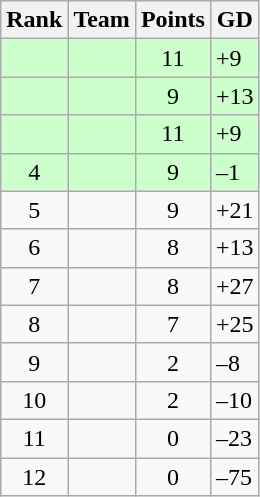<table class="wikitable sortable">
<tr>
<th>Rank</th>
<th>Team</th>
<th>Points</th>
<th>GD</th>
</tr>
<tr bgcolor=ccffcc>
<td align=center></td>
<td></td>
<td align=center>11</td>
<td>+9</td>
</tr>
<tr bgcolor=ccffcc>
<td align=center></td>
<td></td>
<td align=center>9</td>
<td>+13</td>
</tr>
<tr bgcolor=ccffcc>
<td align=center></td>
<td></td>
<td align=center>11</td>
<td>+9</td>
</tr>
<tr bgcolor=ccffcc>
<td align=center>4</td>
<td></td>
<td align=center>9</td>
<td>–1</td>
</tr>
<tr>
<td align=center>5</td>
<td></td>
<td align=center>9</td>
<td>+21</td>
</tr>
<tr>
<td align=center>6</td>
<td> </td>
<td align=center>8</td>
<td>+13</td>
</tr>
<tr>
<td align=center>7</td>
<td></td>
<td align=center>8</td>
<td>+27</td>
</tr>
<tr>
<td align=center>8</td>
<td></td>
<td align=center>7</td>
<td>+25</td>
</tr>
<tr>
<td align=center>9</td>
<td></td>
<td align=center>2</td>
<td>–8</td>
</tr>
<tr>
<td align=center>10</td>
<td></td>
<td align=center>2</td>
<td>–10</td>
</tr>
<tr>
<td align=center>11</td>
<td></td>
<td align=center>0</td>
<td>–23</td>
</tr>
<tr>
<td align=center>12</td>
<td></td>
<td align=center>0</td>
<td>–75</td>
</tr>
</table>
